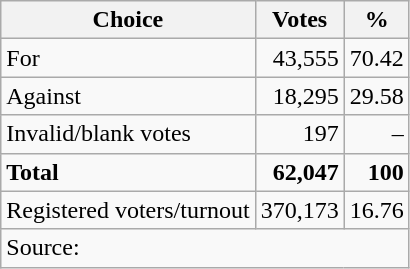<table class=wikitable style=text-align:right>
<tr>
<th>Choice</th>
<th>Votes</th>
<th>%</th>
</tr>
<tr>
<td align=left>For</td>
<td>43,555</td>
<td>70.42</td>
</tr>
<tr>
<td align=left>Against</td>
<td>18,295</td>
<td>29.58</td>
</tr>
<tr>
<td align=left>Invalid/blank votes</td>
<td>197</td>
<td>–</td>
</tr>
<tr>
<td align=left><strong>Total</strong></td>
<td><strong>62,047</strong></td>
<td><strong>100</strong></td>
</tr>
<tr>
<td align=left>Registered voters/turnout</td>
<td>370,173</td>
<td>16.76</td>
</tr>
<tr>
<td align=left colspan=3>Source: </td>
</tr>
</table>
